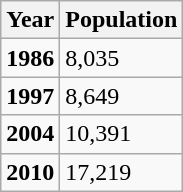<table class="wikitable">
<tr>
<th>Year</th>
<th>Population</th>
</tr>
<tr>
<td><strong>1986</strong></td>
<td>8,035</td>
</tr>
<tr>
<td><strong>1997</strong></td>
<td>8,649</td>
</tr>
<tr>
<td><strong>2004</strong></td>
<td>10,391</td>
</tr>
<tr>
<td><strong>2010</strong></td>
<td>17,219</td>
</tr>
</table>
